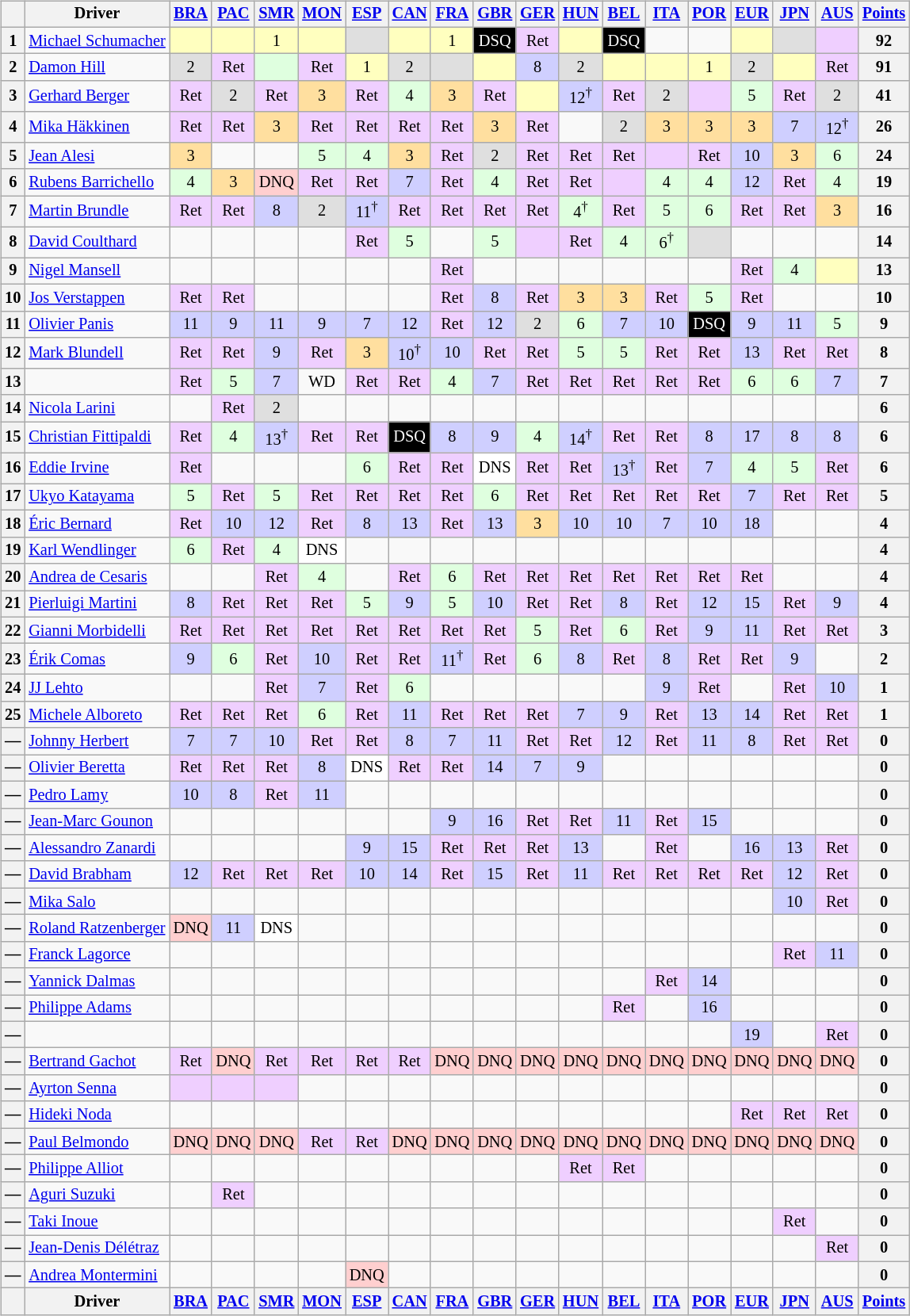<table>
<tr valign="top">
<td><br><table class="wikitable" style="font-size: 85%; text-align:center;">
<tr valign="top">
<th valign="middle"></th>
<th valign="middle">Driver</th>
<th><a href='#'>BRA</a><br></th>
<th><a href='#'>PAC</a><br></th>
<th><a href='#'>SMR</a><br></th>
<th><a href='#'>MON</a><br></th>
<th><a href='#'>ESP</a><br></th>
<th><a href='#'>CAN</a><br></th>
<th><a href='#'>FRA</a><br></th>
<th><a href='#'>GBR</a><br></th>
<th><a href='#'>GER</a><br></th>
<th><a href='#'>HUN</a><br></th>
<th><a href='#'>BEL</a><br></th>
<th><a href='#'>ITA</a><br></th>
<th><a href='#'>POR</a><br></th>
<th><a href='#'>EUR</a><br></th>
<th><a href='#'>JPN</a><br></th>
<th><a href='#'>AUS</a><br></th>
<th valign="middle"><a href='#'>Points</a></th>
</tr>
<tr>
<th>1</th>
<td align="left"> <a href='#'>Michael Schumacher</a></td>
<td style="background:#ffffbf;"></td>
<td style="background:#ffffbf;"></td>
<td style="background:#ffffbf;">1</td>
<td style="background:#ffffbf;"></td>
<td style="background:#dfdfdf;"></td>
<td style="background:#ffffbf;"></td>
<td style="background:#ffffbf;">1</td>
<td style="background:#000000; color:white">DSQ</td>
<td style="background:#efcfff;">Ret</td>
<td style="background:#ffffbf;"></td>
<td style="background:#000000; color:white">DSQ</td>
<td></td>
<td></td>
<td style="background:#ffffbf;"></td>
<td style="background:#dfdfdf;"></td>
<td style="background:#efcfff;"></td>
<th>92</th>
</tr>
<tr>
<th>2</th>
<td align="left"> <a href='#'>Damon Hill</a></td>
<td style="background:#dfdfdf;">2</td>
<td style="background:#efcfff;">Ret</td>
<td style="background:#dfffdf;"></td>
<td style="background:#efcfff;">Ret</td>
<td style="background:#ffffbf;">1</td>
<td style="background:#dfdfdf;">2</td>
<td style="background:#dfdfdf;"></td>
<td style="background:#ffffbf;"></td>
<td style="background:#cfcfff;">8</td>
<td style="background:#dfdfdf;">2</td>
<td style="background:#ffffbf;"></td>
<td style="background:#ffffbf;"></td>
<td style="background:#ffffbf;">1</td>
<td style="background:#dfdfdf;">2</td>
<td style="background:#ffffbf;"></td>
<td style="background:#efcfff;">Ret</td>
<th>91</th>
</tr>
<tr>
<th>3</th>
<td align="left"> <a href='#'>Gerhard Berger</a></td>
<td style="background:#efcfff;">Ret</td>
<td style="background:#dfdfdf;">2</td>
<td style="background:#efcfff;">Ret</td>
<td style="background:#ffdf9f;">3</td>
<td style="background:#efcfff;">Ret</td>
<td style="background:#dfffdf;">4</td>
<td style="background:#ffdf9f;">3</td>
<td style="background:#efcfff;">Ret</td>
<td style="background:#ffffbf;"></td>
<td style="background:#cfcfff;">12<sup>†</sup></td>
<td style="background:#efcfff;">Ret</td>
<td style="background:#dfdfdf;">2</td>
<td style="background:#efcfff;"></td>
<td style="background:#dfffdf;">5</td>
<td style="background:#efcfff;">Ret</td>
<td style="background:#dfdfdf;">2</td>
<th>41</th>
</tr>
<tr>
<th>4</th>
<td align="left"> <a href='#'>Mika Häkkinen</a></td>
<td style="background:#efcfff;">Ret</td>
<td style="background:#efcfff;">Ret</td>
<td style="background:#ffdf9f;">3</td>
<td style="background:#efcfff;">Ret</td>
<td style="background:#efcfff;">Ret</td>
<td style="background:#efcfff;">Ret</td>
<td style="background:#efcfff;">Ret</td>
<td style="background:#ffdf9f;">3</td>
<td style="background:#efcfff;">Ret</td>
<td></td>
<td style="background:#dfdfdf;">2</td>
<td style="background:#ffdf9f;">3</td>
<td style="background:#ffdf9f;">3</td>
<td style="background:#ffdf9f;">3</td>
<td style="background:#cfcfff;">7</td>
<td style="background:#cfcfff;">12<sup>†</sup></td>
<th>26</th>
</tr>
<tr>
<th>5</th>
<td align="left"> <a href='#'>Jean Alesi</a></td>
<td style="background:#ffdf9f;">3</td>
<td></td>
<td></td>
<td style="background:#dfffdf;">5</td>
<td style="background:#dfffdf;">4</td>
<td style="background:#ffdf9f;">3</td>
<td style="background:#efcfff;">Ret</td>
<td style="background:#dfdfdf;">2</td>
<td style="background:#efcfff;">Ret</td>
<td style="background:#efcfff;">Ret</td>
<td style="background:#efcfff;">Ret</td>
<td style="background:#efcfff;"></td>
<td style="background:#efcfff;">Ret</td>
<td style="background:#cfcfff;">10</td>
<td style="background:#ffdf9f;">3</td>
<td style="background:#dfffdf;">6</td>
<th>24</th>
</tr>
<tr>
<th>6</th>
<td align="left"> <a href='#'>Rubens Barrichello</a></td>
<td style="background:#dfffdf;">4</td>
<td style="background:#ffdf9f;">3</td>
<td style="background:#ffcfcf;">DNQ</td>
<td style="background:#efcfff;">Ret</td>
<td style="background:#efcfff;">Ret</td>
<td style="background:#cfcfff;">7</td>
<td style="background:#efcfff;">Ret</td>
<td style="background:#dfffdf;">4</td>
<td style="background:#efcfff;">Ret</td>
<td style="background:#efcfff;">Ret</td>
<td style="background:#efcfff;"></td>
<td style="background:#dfffdf;">4</td>
<td style="background:#dfffdf;">4</td>
<td style="background:#cfcfff;">12</td>
<td style="background:#efcfff;">Ret</td>
<td style="background:#dfffdf;">4</td>
<th>19</th>
</tr>
<tr>
<th>7</th>
<td align="left"> <a href='#'>Martin Brundle</a></td>
<td style="background:#efcfff;">Ret</td>
<td style="background:#efcfff;">Ret</td>
<td style="background:#cfcfff;">8</td>
<td style="background:#dfdfdf;">2</td>
<td style="background:#cfcfff;">11<sup>†</sup></td>
<td style="background:#efcfff;">Ret</td>
<td style="background:#efcfff;">Ret</td>
<td style="background:#efcfff;">Ret</td>
<td style="background:#efcfff;">Ret</td>
<td style="background:#dfffdf;">4<sup>†</sup></td>
<td style="background:#efcfff;">Ret</td>
<td style="background:#dfffdf;">5</td>
<td style="background:#dfffdf;">6</td>
<td style="background:#efcfff;">Ret</td>
<td style="background:#efcfff;">Ret</td>
<td style="background:#ffdf9f;">3</td>
<th>16</th>
</tr>
<tr>
<th>8</th>
<td align="left"> <a href='#'>David Coulthard</a></td>
<td></td>
<td></td>
<td></td>
<td></td>
<td style="background:#efcfff;">Ret</td>
<td style="background:#dfffdf;">5</td>
<td></td>
<td style="background:#dfffdf;">5</td>
<td style="background:#efcfff;"></td>
<td style="background:#efcfff;">Ret</td>
<td style="background:#dfffdf;">4</td>
<td style="background:#dfffdf;">6<sup>†</sup></td>
<td style="background:#dfdfdf;"></td>
<td></td>
<td></td>
<td></td>
<th>14</th>
</tr>
<tr>
<th>9</th>
<td align="left"> <a href='#'>Nigel Mansell</a></td>
<td></td>
<td></td>
<td></td>
<td></td>
<td></td>
<td></td>
<td style="background:#efcfff;">Ret</td>
<td></td>
<td></td>
<td></td>
<td></td>
<td></td>
<td></td>
<td style="background:#efcfff;">Ret</td>
<td style="background:#dfffdf;">4</td>
<td style="background:#ffffbf;"></td>
<th>13</th>
</tr>
<tr>
<th>10</th>
<td align="left"> <a href='#'>Jos Verstappen</a></td>
<td style="background:#efcfff;">Ret</td>
<td style="background:#efcfff;">Ret</td>
<td></td>
<td></td>
<td></td>
<td></td>
<td style="background:#efcfff;">Ret</td>
<td style="background:#cfcfff;">8</td>
<td style="background:#efcfff;">Ret</td>
<td style="background:#ffdf9f;">3</td>
<td style="background:#ffdf9f;">3</td>
<td style="background:#efcfff;">Ret</td>
<td style="background:#dfffdf;">5</td>
<td style="background:#efcfff;">Ret</td>
<td></td>
<td></td>
<th>10</th>
</tr>
<tr>
<th>11</th>
<td align="left"> <a href='#'>Olivier Panis</a></td>
<td style="background:#cfcfff;">11</td>
<td style="background:#cfcfff;">9</td>
<td style="background:#cfcfff;">11</td>
<td style="background:#cfcfff;">9</td>
<td style="background:#cfcfff;">7</td>
<td style="background:#cfcfff;">12</td>
<td style="background:#efcfff;">Ret</td>
<td style="background:#cfcfff;">12</td>
<td style="background:#dfdfdf;">2</td>
<td style="background:#dfffdf;">6</td>
<td style="background:#cfcfff;">7</td>
<td style="background:#cfcfff;">10</td>
<td style="background:#000000; color:white">DSQ</td>
<td style="background:#cfcfff;">9</td>
<td style="background:#cfcfff;">11</td>
<td style="background:#dfffdf;">5</td>
<th>9</th>
</tr>
<tr>
<th>12</th>
<td align="left"> <a href='#'>Mark Blundell</a></td>
<td style="background:#efcfff;">Ret</td>
<td style="background:#efcfff;">Ret</td>
<td style="background:#cfcfff;">9</td>
<td style="background:#efcfff;">Ret</td>
<td style="background:#ffdf9f;">3</td>
<td style="background:#cfcfff;">10<sup>†</sup></td>
<td style="background:#cfcfff;">10</td>
<td style="background:#efcfff;">Ret</td>
<td style="background:#efcfff;">Ret</td>
<td style="background:#dfffdf;">5</td>
<td style="background:#dfffdf;">5</td>
<td style="background:#efcfff;">Ret</td>
<td style="background:#efcfff;">Ret</td>
<td style="background:#cfcfff;">13</td>
<td style="background:#efcfff;">Ret</td>
<td style="background:#efcfff;">Ret</td>
<th>8</th>
</tr>
<tr>
<th>13</th>
<td align="left"></td>
<td style="background:#efcfff;">Ret</td>
<td style="background:#dfffdf;">5</td>
<td style="background:#cfcfff;">7</td>
<td>WD</td>
<td style="background:#efcfff;">Ret</td>
<td style="background:#efcfff;">Ret</td>
<td style="background:#dfffdf;">4</td>
<td style="background:#cfcfff;">7</td>
<td style="background:#efcfff;">Ret</td>
<td style="background:#efcfff;">Ret</td>
<td style="background:#efcfff;">Ret</td>
<td style="background:#efcfff;">Ret</td>
<td style="background:#efcfff;">Ret</td>
<td style="background:#dfffdf;">6</td>
<td style="background:#dfffdf;">6</td>
<td style="background:#cfcfff;">7</td>
<th>7</th>
</tr>
<tr>
<th>14</th>
<td align="left"> <a href='#'>Nicola Larini</a></td>
<td></td>
<td style="background:#efcfff;">Ret</td>
<td style="background:#dfdfdf;">2</td>
<td></td>
<td></td>
<td></td>
<td></td>
<td></td>
<td></td>
<td></td>
<td></td>
<td></td>
<td></td>
<td></td>
<td></td>
<td></td>
<th>6</th>
</tr>
<tr>
<th>15</th>
<td align="left"> <a href='#'>Christian Fittipaldi</a></td>
<td style="background:#efcfff;">Ret</td>
<td style="background:#dfffdf;">4</td>
<td style="background:#cfcfff;">13<sup>†</sup></td>
<td style="background:#efcfff;">Ret</td>
<td style="background:#efcfff;">Ret</td>
<td style="background:#000000; color:white">DSQ</td>
<td style="background:#cfcfff;">8</td>
<td style="background:#cfcfff;">9</td>
<td style="background:#dfffdf;">4</td>
<td style="background:#cfcfff;">14<sup>†</sup></td>
<td style="background:#efcfff;">Ret</td>
<td style="background:#efcfff;">Ret</td>
<td style="background:#cfcfff;">8</td>
<td style="background:#cfcfff;">17</td>
<td style="background:#cfcfff;">8</td>
<td style="background:#cfcfff;">8</td>
<th>6</th>
</tr>
<tr>
<th>16</th>
<td align="left"> <a href='#'>Eddie Irvine</a></td>
<td style="background:#efcfff;">Ret</td>
<td></td>
<td></td>
<td></td>
<td style="background:#dfffdf;">6</td>
<td style="background:#efcfff;">Ret</td>
<td style="background:#efcfff;">Ret</td>
<td style="background:#ffffff;">DNS</td>
<td style="background:#efcfff;">Ret</td>
<td style="background:#efcfff;">Ret</td>
<td style="background:#cfcfff;">13<sup>†</sup></td>
<td style="background:#efcfff;">Ret</td>
<td style="background:#cfcfff;">7</td>
<td style="background:#dfffdf;">4</td>
<td style="background:#dfffdf;">5</td>
<td style="background:#efcfff;">Ret</td>
<th>6</th>
</tr>
<tr>
<th>17</th>
<td align="left"> <a href='#'>Ukyo Katayama</a></td>
<td style="background:#dfffdf;">5</td>
<td style="background:#efcfff;">Ret</td>
<td style="background:#dfffdf;">5</td>
<td style="background:#efcfff;">Ret</td>
<td style="background:#efcfff;">Ret</td>
<td style="background:#efcfff;">Ret</td>
<td style="background:#efcfff;">Ret</td>
<td style="background:#dfffdf;">6</td>
<td style="background:#efcfff;">Ret</td>
<td style="background:#efcfff;">Ret</td>
<td style="background:#efcfff;">Ret</td>
<td style="background:#efcfff;">Ret</td>
<td style="background:#efcfff;">Ret</td>
<td style="background:#cfcfff;">7</td>
<td style="background:#efcfff;">Ret</td>
<td style="background:#efcfff;">Ret</td>
<th>5</th>
</tr>
<tr>
<th>18</th>
<td align="left"> <a href='#'>Éric Bernard</a></td>
<td style="background:#efcfff;">Ret</td>
<td style="background:#cfcfff;">10</td>
<td style="background:#cfcfff;">12</td>
<td style="background:#efcfff;">Ret</td>
<td style="background:#cfcfff;">8</td>
<td style="background:#cfcfff;">13</td>
<td style="background:#efcfff;">Ret</td>
<td style="background:#cfcfff;">13</td>
<td style="background:#ffdf9f;">3</td>
<td style="background:#cfcfff;">10</td>
<td style="background:#cfcfff;">10</td>
<td style="background:#cfcfff;">7</td>
<td style="background:#cfcfff;">10</td>
<td style="background:#cfcfff;">18</td>
<td></td>
<td></td>
<th>4</th>
</tr>
<tr>
<th>19</th>
<td align="left"> <a href='#'>Karl Wendlinger</a></td>
<td style="background:#dfffdf;">6</td>
<td style="background:#efcfff;">Ret</td>
<td style="background:#dfffdf;">4</td>
<td style="background:white">DNS</td>
<td></td>
<td></td>
<td></td>
<td></td>
<td></td>
<td></td>
<td></td>
<td></td>
<td></td>
<td></td>
<td></td>
<td></td>
<th>4</th>
</tr>
<tr>
<th>20</th>
<td align="left"> <a href='#'>Andrea de Cesaris</a></td>
<td></td>
<td></td>
<td style="background:#efcfff;">Ret</td>
<td style="background:#dfffdf;">4</td>
<td></td>
<td style="background:#efcfff;">Ret</td>
<td style="background:#dfffdf;">6</td>
<td style="background:#efcfff;">Ret</td>
<td style="background:#efcfff;">Ret</td>
<td style="background:#efcfff;">Ret</td>
<td style="background:#efcfff;">Ret</td>
<td style="background:#efcfff;">Ret</td>
<td style="background:#efcfff;">Ret</td>
<td style="background:#efcfff;">Ret</td>
<td></td>
<td></td>
<th>4</th>
</tr>
<tr>
<th>21</th>
<td align="left"> <a href='#'>Pierluigi Martini</a></td>
<td style="background:#cfcfff;">8</td>
<td style="background:#efcfff;">Ret</td>
<td style="background:#efcfff;">Ret</td>
<td style="background:#efcfff;">Ret</td>
<td style="background:#dfffdf;">5</td>
<td style="background:#cfcfff;">9</td>
<td style="background:#dfffdf;">5</td>
<td style="background:#cfcfff;">10</td>
<td style="background:#efcfff;">Ret</td>
<td style="background:#efcfff;">Ret</td>
<td style="background:#cfcfff;">8</td>
<td style="background:#efcfff;">Ret</td>
<td style="background:#cfcfff;">12</td>
<td style="background:#cfcfff;">15</td>
<td style="background:#efcfff;">Ret</td>
<td style="background:#cfcfff;">9</td>
<th>4</th>
</tr>
<tr>
<th>22</th>
<td align="left"> <a href='#'>Gianni Morbidelli</a></td>
<td style="background:#efcfff;">Ret</td>
<td style="background:#efcfff;">Ret</td>
<td style="background:#efcfff;">Ret</td>
<td style="background:#efcfff;">Ret</td>
<td style="background:#efcfff;">Ret</td>
<td style="background:#efcfff;">Ret</td>
<td style="background:#efcfff;">Ret</td>
<td style="background:#efcfff;">Ret</td>
<td style="background:#dfffdf;">5</td>
<td style="background:#efcfff;">Ret</td>
<td style="background:#dfffdf;">6</td>
<td style="background:#efcfff;">Ret</td>
<td style="background:#cfcfff;">9</td>
<td style="background:#cfcfff;">11</td>
<td style="background:#efcfff;">Ret</td>
<td style="background:#efcfff;">Ret</td>
<th>3</th>
</tr>
<tr>
<th>23</th>
<td align="left"> <a href='#'>Érik Comas</a></td>
<td style="background:#cfcfff;">9</td>
<td style="background:#dfffdf;">6</td>
<td style="background:#efcfff;">Ret</td>
<td style="background:#cfcfff;">10</td>
<td style="background:#efcfff;">Ret</td>
<td style="background:#efcfff;">Ret</td>
<td style="background:#cfcfff;">11<sup>†</sup></td>
<td style="background:#efcfff;">Ret</td>
<td style="background:#dfffdf;">6</td>
<td style="background:#cfcfff;">8</td>
<td style="background:#efcfff;">Ret</td>
<td style="background:#cfcfff;">8</td>
<td style="background:#efcfff;">Ret</td>
<td style="background:#efcfff;">Ret</td>
<td style="background:#cfcfff;">9</td>
<td></td>
<th>2</th>
</tr>
<tr>
<th>24</th>
<td align="left"> <a href='#'>JJ Lehto</a></td>
<td></td>
<td></td>
<td style="background:#efcfff;">Ret</td>
<td style="background:#cfcfff;">7</td>
<td style="background:#efcfff;">Ret</td>
<td style="background:#dfffdf;">6</td>
<td></td>
<td></td>
<td></td>
<td></td>
<td></td>
<td style="background:#cfcfff;">9</td>
<td style="background:#efcfff;">Ret</td>
<td></td>
<td style="background:#efcfff;">Ret</td>
<td style="background:#cfcfff;">10</td>
<th>1</th>
</tr>
<tr>
<th>25</th>
<td align="left"> <a href='#'>Michele Alboreto</a></td>
<td style="background:#efcfff;">Ret</td>
<td style="background:#efcfff;">Ret</td>
<td style="background:#efcfff;">Ret</td>
<td style="background:#dfffdf;">6</td>
<td style="background:#efcfff;">Ret</td>
<td style="background:#cfcfff;">11</td>
<td style="background:#efcfff;">Ret</td>
<td style="background:#efcfff;">Ret</td>
<td style="background:#efcfff;">Ret</td>
<td style="background:#cfcfff;">7</td>
<td style="background:#cfcfff;">9</td>
<td style="background:#efcfff;">Ret</td>
<td style="background:#cfcfff;">13</td>
<td style="background:#cfcfff;">14</td>
<td style="background:#efcfff;">Ret</td>
<td style="background:#efcfff;">Ret</td>
<th>1</th>
</tr>
<tr>
<th>—</th>
<td align="left"> <a href='#'>Johnny Herbert</a></td>
<td style="background:#cfcfff;">7</td>
<td style="background:#cfcfff;">7</td>
<td style="background:#cfcfff;">10</td>
<td style="background:#efcfff;">Ret</td>
<td style="background:#efcfff;">Ret</td>
<td style="background:#cfcfff;">8</td>
<td style="background:#cfcfff;">7</td>
<td style="background:#cfcfff;">11</td>
<td style="background:#efcfff;">Ret</td>
<td style="background:#efcfff;">Ret</td>
<td style="background:#cfcfff;">12</td>
<td style="background:#efcfff;">Ret</td>
<td style="background:#cfcfff;">11</td>
<td style="background:#cfcfff;">8</td>
<td style="background:#efcfff;">Ret</td>
<td style="background:#efcfff;">Ret</td>
<th>0</th>
</tr>
<tr>
<th>—</th>
<td align="left"> <a href='#'>Olivier Beretta</a></td>
<td style="background:#efcfff;">Ret</td>
<td style="background:#efcfff;">Ret</td>
<td style="background:#efcfff;">Ret</td>
<td style="background:#cfcfff;">8</td>
<td style="background:white">DNS</td>
<td style="background:#efcfff;">Ret</td>
<td style="background:#efcfff;">Ret</td>
<td style="background:#cfcfff;">14</td>
<td style="background:#cfcfff;">7</td>
<td style="background:#cfcfff;">9</td>
<td></td>
<td></td>
<td></td>
<td></td>
<td></td>
<td></td>
<th>0</th>
</tr>
<tr>
<th>—</th>
<td align="left"> <a href='#'>Pedro Lamy</a></td>
<td style="background:#cfcfff;">10</td>
<td style="background:#cfcfff;">8</td>
<td style="background:#efcfff;">Ret</td>
<td style="background:#cfcfff;">11</td>
<td></td>
<td></td>
<td></td>
<td></td>
<td></td>
<td></td>
<td></td>
<td></td>
<td></td>
<td></td>
<td></td>
<td></td>
<th>0</th>
</tr>
<tr>
<th>—</th>
<td align="left"> <a href='#'>Jean-Marc Gounon</a></td>
<td></td>
<td></td>
<td></td>
<td></td>
<td></td>
<td></td>
<td style="background:#cfcfff;">9</td>
<td style="background:#cfcfff;">16</td>
<td style="background:#efcfff;">Ret</td>
<td style="background:#efcfff;">Ret</td>
<td style="background:#cfcfff;">11</td>
<td style="background:#efcfff;">Ret</td>
<td style="background:#cfcfff;">15</td>
<td></td>
<td></td>
<td></td>
<th>0</th>
</tr>
<tr>
<th>—</th>
<td align="left"> <a href='#'>Alessandro Zanardi</a></td>
<td></td>
<td></td>
<td></td>
<td></td>
<td style="background:#cfcfff;">9</td>
<td style="background:#cfcfff;">15</td>
<td style="background:#efcfff;">Ret</td>
<td style="background:#efcfff;">Ret</td>
<td style="background:#efcfff;">Ret</td>
<td style="background:#cfcfff;">13</td>
<td></td>
<td style="background:#efcfff;">Ret</td>
<td></td>
<td style="background:#cfcfff;">16</td>
<td style="background:#cfcfff;">13</td>
<td style="background:#efcfff;">Ret</td>
<th>0</th>
</tr>
<tr>
<th>—</th>
<td align="left"> <a href='#'>David Brabham</a></td>
<td style="background:#cfcfff;">12</td>
<td style="background:#efcfff;">Ret</td>
<td style="background:#efcfff;">Ret</td>
<td style="background:#efcfff;">Ret</td>
<td style="background:#cfcfff;">10</td>
<td style="background:#cfcfff;">14</td>
<td style="background:#efcfff;">Ret</td>
<td style="background:#cfcfff;">15</td>
<td style="background:#efcfff;">Ret</td>
<td style="background:#cfcfff;">11</td>
<td style="background:#efcfff;">Ret</td>
<td style="background:#efcfff;">Ret</td>
<td style="background:#efcfff;">Ret</td>
<td style="background:#efcfff;">Ret</td>
<td style="background:#cfcfff;">12</td>
<td style="background:#efcfff;">Ret</td>
<th>0</th>
</tr>
<tr>
<th>—</th>
<td align="left"> <a href='#'>Mika Salo</a></td>
<td></td>
<td></td>
<td></td>
<td></td>
<td></td>
<td></td>
<td></td>
<td></td>
<td></td>
<td></td>
<td></td>
<td></td>
<td></td>
<td></td>
<td style="background:#cfcfff;">10</td>
<td style="background:#efcfff;">Ret</td>
<th>0</th>
</tr>
<tr>
<th>—</th>
<td align="left"> <a href='#'>Roland Ratzenberger</a></td>
<td style="background:#ffcfcf;">DNQ</td>
<td style="background:#cfcfff;">11</td>
<td style="background:#ffffff;">DNS</td>
<td></td>
<td></td>
<td></td>
<td></td>
<td></td>
<td></td>
<td></td>
<td></td>
<td></td>
<td></td>
<td></td>
<td></td>
<td></td>
<th>0</th>
</tr>
<tr>
<th>—</th>
<td align="left"> <a href='#'>Franck Lagorce</a></td>
<td></td>
<td></td>
<td></td>
<td></td>
<td></td>
<td></td>
<td></td>
<td></td>
<td></td>
<td></td>
<td></td>
<td></td>
<td></td>
<td></td>
<td style="background:#efcfff;">Ret</td>
<td style="background:#cfcfff;">11</td>
<th>0</th>
</tr>
<tr>
<th>—</th>
<td align="left"> <a href='#'>Yannick Dalmas</a></td>
<td></td>
<td></td>
<td></td>
<td></td>
<td></td>
<td></td>
<td></td>
<td></td>
<td></td>
<td></td>
<td></td>
<td style="background:#efcfff;">Ret</td>
<td style="background:#cfcfff;">14</td>
<td></td>
<td></td>
<td></td>
<th>0</th>
</tr>
<tr>
<th>—</th>
<td align="left"> <a href='#'>Philippe Adams</a></td>
<td></td>
<td></td>
<td></td>
<td></td>
<td></td>
<td></td>
<td></td>
<td></td>
<td></td>
<td></td>
<td style="background:#efcfff;">Ret</td>
<td></td>
<td style="background:#cfcfff;">16</td>
<td></td>
<td></td>
<td></td>
<th>0</th>
</tr>
<tr>
<th>—</th>
<td align="left"></td>
<td></td>
<td></td>
<td></td>
<td></td>
<td></td>
<td></td>
<td></td>
<td></td>
<td></td>
<td></td>
<td></td>
<td></td>
<td></td>
<td style="background:#cfcfff;">19</td>
<td></td>
<td style="background:#efcfff;">Ret</td>
<th>0</th>
</tr>
<tr>
<th>—</th>
<td align="left"> <a href='#'>Bertrand Gachot</a></td>
<td style="background:#efcfff;">Ret</td>
<td style="background:#ffcfcf;">DNQ</td>
<td style="background:#efcfff;">Ret</td>
<td style="background:#efcfff;">Ret</td>
<td style="background:#efcfff;">Ret</td>
<td style="background:#efcfff;">Ret</td>
<td style="background:#ffcfcf;">DNQ</td>
<td style="background:#ffcfcf;">DNQ</td>
<td style="background:#ffcfcf;">DNQ</td>
<td style="background:#ffcfcf;">DNQ</td>
<td style="background:#ffcfcf;">DNQ</td>
<td style="background:#ffcfcf;">DNQ</td>
<td style="background:#ffcfcf;">DNQ</td>
<td style="background:#ffcfcf;">DNQ</td>
<td style="background:#ffcfcf;">DNQ</td>
<td style="background:#ffcfcf;">DNQ</td>
<th>0</th>
</tr>
<tr>
<th>—</th>
<td align="left"> <a href='#'>Ayrton Senna</a></td>
<td style="background:#efcfff;"></td>
<td style="background:#efcfff;"></td>
<td style="background:#efcfff;"></td>
<td></td>
<td></td>
<td></td>
<td></td>
<td></td>
<td></td>
<td></td>
<td></td>
<td></td>
<td></td>
<td></td>
<td></td>
<td></td>
<th>0</th>
</tr>
<tr>
<th>—</th>
<td align="left"> <a href='#'>Hideki Noda</a></td>
<td></td>
<td></td>
<td></td>
<td></td>
<td></td>
<td></td>
<td></td>
<td></td>
<td></td>
<td></td>
<td></td>
<td></td>
<td></td>
<td style="background:#efcfff;">Ret</td>
<td style="background:#efcfff;">Ret</td>
<td style="background:#efcfff;">Ret</td>
<th>0</th>
</tr>
<tr>
<th>—</th>
<td align="left"> <a href='#'>Paul Belmondo</a></td>
<td style="background:#ffcfcf;">DNQ</td>
<td style="background:#ffcfcf;">DNQ</td>
<td style="background:#ffcfcf;">DNQ</td>
<td style="background:#efcfff;">Ret</td>
<td style="background:#efcfff;">Ret</td>
<td style="background:#ffcfcf;">DNQ</td>
<td style="background:#ffcfcf;">DNQ</td>
<td style="background:#ffcfcf;">DNQ</td>
<td style="background:#ffcfcf;">DNQ</td>
<td style="background:#ffcfcf;">DNQ</td>
<td style="background:#ffcfcf;">DNQ</td>
<td style="background:#ffcfcf;">DNQ</td>
<td style="background:#ffcfcf;">DNQ</td>
<td style="background:#ffcfcf;">DNQ</td>
<td style="background:#ffcfcf;">DNQ</td>
<td style="background:#ffcfcf;">DNQ</td>
<th>0</th>
</tr>
<tr>
<th>—</th>
<td align="left"> <a href='#'>Philippe Alliot</a></td>
<td></td>
<td></td>
<td></td>
<td></td>
<td></td>
<td></td>
<td></td>
<td></td>
<td></td>
<td style="background:#efcfff;">Ret</td>
<td style="background:#efcfff;">Ret</td>
<td></td>
<td></td>
<td></td>
<td></td>
<td></td>
<th>0</th>
</tr>
<tr>
<th>—</th>
<td align="left"> <a href='#'>Aguri Suzuki</a></td>
<td></td>
<td style="background:#efcfff;">Ret</td>
<td></td>
<td></td>
<td></td>
<td></td>
<td></td>
<td></td>
<td></td>
<td></td>
<td></td>
<td></td>
<td></td>
<td></td>
<td></td>
<td></td>
<th>0</th>
</tr>
<tr>
<th>—</th>
<td align="left"> <a href='#'>Taki Inoue</a></td>
<td></td>
<td></td>
<td></td>
<td></td>
<td></td>
<td></td>
<td></td>
<td></td>
<td></td>
<td></td>
<td></td>
<td></td>
<td></td>
<td></td>
<td style="background:#efcfff;">Ret</td>
<td></td>
<th>0</th>
</tr>
<tr>
<th>—</th>
<td align="left"> <a href='#'>Jean-Denis Délétraz</a></td>
<td></td>
<td></td>
<td></td>
<td></td>
<td></td>
<td></td>
<td></td>
<td></td>
<td></td>
<td></td>
<td></td>
<td></td>
<td></td>
<td></td>
<td></td>
<td style="background:#efcfff;">Ret</td>
<th>0</th>
</tr>
<tr>
<th>—</th>
<td align="left"> <a href='#'>Andrea Montermini</a></td>
<td></td>
<td></td>
<td></td>
<td></td>
<td style="background:#ffcfcf;">DNQ</td>
<td></td>
<td></td>
<td></td>
<td></td>
<td></td>
<td></td>
<td></td>
<td></td>
<td></td>
<td></td>
<td></td>
<th>0</th>
</tr>
<tr valign="top">
<th valign="middle"></th>
<th valign="middle">Driver</th>
<th><a href='#'>BRA</a><br></th>
<th><a href='#'>PAC</a><br></th>
<th><a href='#'>SMR</a><br></th>
<th><a href='#'>MON</a><br></th>
<th><a href='#'>ESP</a><br></th>
<th><a href='#'>CAN</a><br></th>
<th><a href='#'>FRA</a><br></th>
<th><a href='#'>GBR</a><br></th>
<th><a href='#'>GER</a><br></th>
<th><a href='#'>HUN</a><br></th>
<th><a href='#'>BEL</a><br></th>
<th><a href='#'>ITA</a><br></th>
<th><a href='#'>POR</a><br></th>
<th><a href='#'>EUR</a><br></th>
<th><a href='#'>JPN</a><br></th>
<th><a href='#'>AUS</a><br></th>
<th valign="middle"><a href='#'>Points</a></th>
</tr>
</table>
</td>
<td><br></td>
</tr>
</table>
